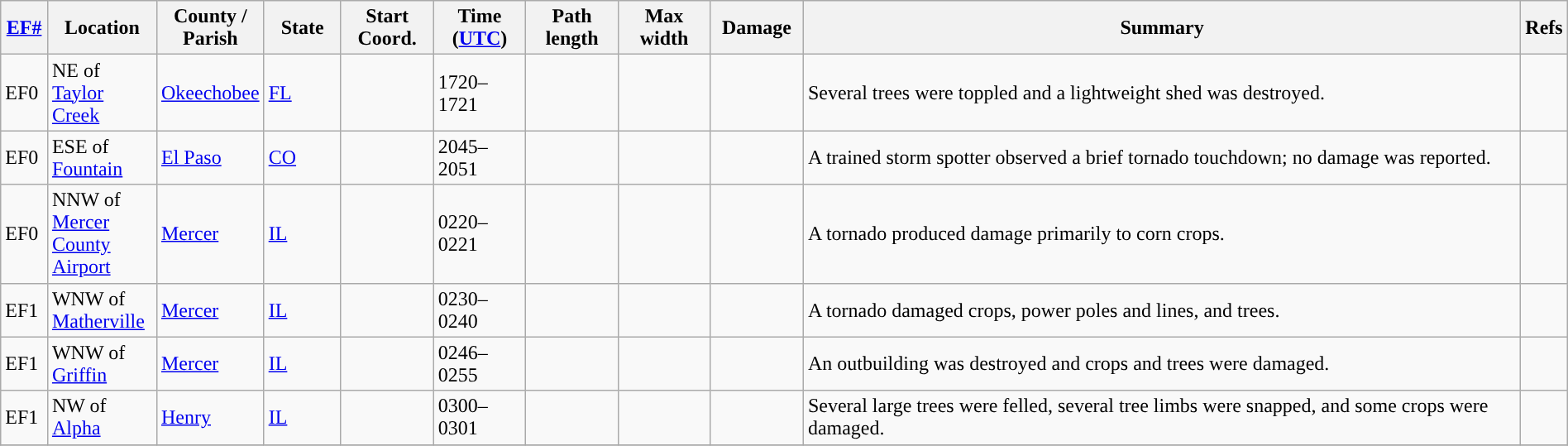<table class="wikitable sortable" style="width:100%;">
<tr>
<th scope="col" width="3%" align="center"><a href='#'>EF#</a></th>
<th scope="col" width="7%" align="center" class="unsortable">Location</th>
<th scope="col" width="6%" align="center" class="unsortable">County / Parish</th>
<th scope="col" width="5%" align="center">State</th>
<th scope="col" width="6%" align="center">Start Coord.</th>
<th scope="col" width="6%" align="center">Time (<a href='#'>UTC</a>)</th>
<th scope="col" width="6%" align="center">Path length</th>
<th scope="col" width="6%" align="center">Max width</th>
<th scope="col" width="6%" align="center">Damage</th>
<th scope="col" width="48%" class="unsortable" align="center">Summary</th>
<th scope="col" width="48%" class="unsortable" align="center">Refs</th>
</tr>
<tr>
<td>EF0</td>
<td>NE of <a href='#'>Taylor Creek</a></td>
<td><a href='#'>Okeechobee</a></td>
<td><a href='#'>FL</a></td>
<td></td>
<td>1720–1721</td>
<td></td>
<td></td>
<td></td>
<td>Several trees were toppled and a lightweight shed was destroyed.</td>
<td></td>
</tr>
<tr>
<td>EF0</td>
<td>ESE of <a href='#'>Fountain</a></td>
<td><a href='#'>El Paso</a></td>
<td><a href='#'>CO</a></td>
<td></td>
<td>2045–2051</td>
<td></td>
<td></td>
<td></td>
<td>A trained storm spotter observed a brief tornado touchdown; no damage was reported.</td>
<td></td>
</tr>
<tr>
<td>EF0</td>
<td>NNW of <a href='#'>Mercer County Airport</a></td>
<td><a href='#'>Mercer</a></td>
<td><a href='#'>IL</a></td>
<td></td>
<td>0220–0221</td>
<td></td>
<td></td>
<td></td>
<td>A tornado produced damage primarily to corn crops.</td>
<td></td>
</tr>
<tr>
<td>EF1</td>
<td>WNW of <a href='#'>Matherville</a></td>
<td><a href='#'>Mercer</a></td>
<td><a href='#'>IL</a></td>
<td></td>
<td>0230–0240</td>
<td></td>
<td></td>
<td></td>
<td>A tornado damaged crops, power poles and lines, and trees.</td>
<td></td>
</tr>
<tr>
<td>EF1</td>
<td>WNW of <a href='#'>Griffin</a></td>
<td><a href='#'>Mercer</a></td>
<td><a href='#'>IL</a></td>
<td></td>
<td>0246–0255</td>
<td></td>
<td></td>
<td></td>
<td>An outbuilding was destroyed and crops and trees were damaged.</td>
<td></td>
</tr>
<tr>
<td>EF1</td>
<td>NW of <a href='#'>Alpha</a></td>
<td><a href='#'>Henry</a></td>
<td><a href='#'>IL</a></td>
<td></td>
<td>0300–0301</td>
<td></td>
<td></td>
<td></td>
<td>Several large trees were felled, several tree limbs were snapped, and some crops were damaged.</td>
<td></td>
</tr>
<tr>
</tr>
</table>
